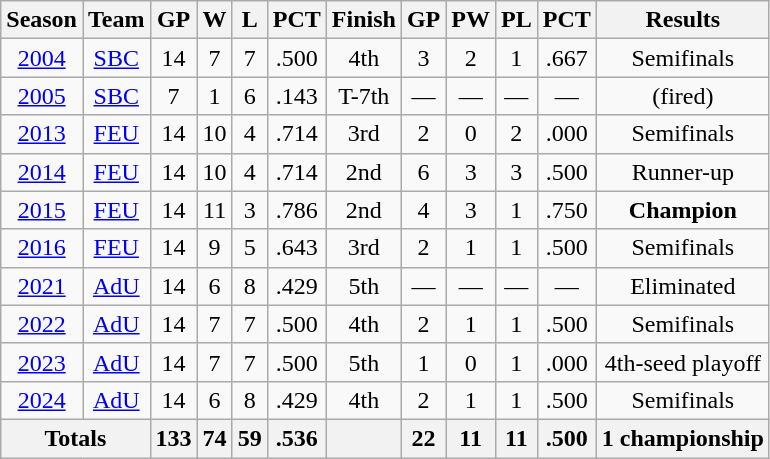<table class=wikitable style="text-align:center">
<tr>
<th>Season</th>
<th>Team</th>
<th>GP</th>
<th>W</th>
<th>L</th>
<th>PCT</th>
<th>Finish</th>
<th>GP</th>
<th>PW</th>
<th>PL</th>
<th>PCT</th>
<th>Results</th>
</tr>
<tr>
<td><a href='#'>2004</a></td>
<td><a href='#'>SBC</a></td>
<td>14</td>
<td>7</td>
<td>7</td>
<td>.500</td>
<td>4th</td>
<td>3</td>
<td>2</td>
<td>1</td>
<td>.667</td>
<td>Semifinals</td>
</tr>
<tr>
<td><a href='#'>2005</a></td>
<td><a href='#'>SBC</a></td>
<td>7</td>
<td>1</td>
<td>6</td>
<td>.143</td>
<td>T-7th</td>
<td>—</td>
<td>—</td>
<td>—</td>
<td>—</td>
<td>(fired)</td>
</tr>
<tr>
<td><a href='#'>2013</a></td>
<td><a href='#'>FEU</a></td>
<td>14</td>
<td>10</td>
<td>4</td>
<td>.714</td>
<td>3rd</td>
<td>2</td>
<td>0</td>
<td>2</td>
<td>.000</td>
<td>Semifinals</td>
</tr>
<tr>
<td><a href='#'>2014</a></td>
<td><a href='#'>FEU</a></td>
<td>14</td>
<td>10</td>
<td>4</td>
<td>.714</td>
<td>2nd</td>
<td>6</td>
<td>3</td>
<td>3</td>
<td>.500</td>
<td>Runner-up</td>
</tr>
<tr>
<td><a href='#'>2015</a></td>
<td><a href='#'>FEU</a></td>
<td>14</td>
<td>11</td>
<td>3</td>
<td>.786</td>
<td>2nd</td>
<td>4</td>
<td>3</td>
<td>1</td>
<td>.750</td>
<td><strong>Champion</strong></td>
</tr>
<tr>
<td><a href='#'>2016</a></td>
<td><a href='#'>FEU</a></td>
<td>14</td>
<td>9</td>
<td>5</td>
<td>.643</td>
<td>3rd</td>
<td>2</td>
<td>1</td>
<td>1</td>
<td>.500</td>
<td>Semifinals</td>
</tr>
<tr>
<td><a href='#'>2021</a></td>
<td><a href='#'>AdU</a></td>
<td>14</td>
<td>6</td>
<td>8</td>
<td>.429</td>
<td>5th</td>
<td>—</td>
<td>—</td>
<td>—</td>
<td>—</td>
<td>Eliminated</td>
</tr>
<tr>
<td><a href='#'>2022</a></td>
<td><a href='#'>AdU</a></td>
<td>14</td>
<td>7</td>
<td>7</td>
<td>.500</td>
<td>4th</td>
<td>2</td>
<td>1</td>
<td>1</td>
<td>.500</td>
<td>Semifinals</td>
</tr>
<tr>
<td><a href='#'>2023</a></td>
<td><a href='#'>AdU</a></td>
<td>14</td>
<td>7</td>
<td>7</td>
<td>.500</td>
<td>5th</td>
<td>1</td>
<td>0</td>
<td>1</td>
<td>.000</td>
<td>4th-seed playoff</td>
</tr>
<tr>
<td><a href='#'>2024</a></td>
<td><a href='#'>AdU</a></td>
<td>14</td>
<td>6</td>
<td>8</td>
<td>.429</td>
<td>4th</td>
<td>2</td>
<td>1</td>
<td>1</td>
<td>.500</td>
<td>Semifinals</td>
</tr>
<tr>
<th colspan="2">Totals</th>
<th>133</th>
<th>74</th>
<th>59</th>
<th>.536</th>
<th></th>
<th>22</th>
<th>11</th>
<th>11</th>
<th>.500</th>
<th>1 championship</th>
</tr>
</table>
